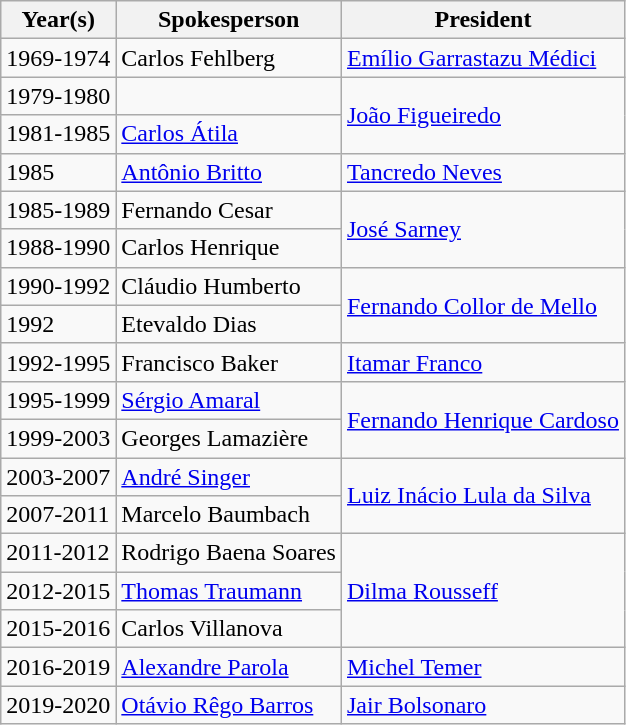<table class="wikitable">
<tr>
<th>Year(s)</th>
<th>Spokesperson</th>
<th>President</th>
</tr>
<tr>
<td>1969-1974</td>
<td>Carlos Fehlberg</td>
<td><a href='#'>Emílio Garrastazu Médici</a></td>
</tr>
<tr>
<td>1979-1980</td>
<td></td>
<td rowspan="2"><a href='#'>João Figueiredo</a></td>
</tr>
<tr>
<td>1981-1985</td>
<td><a href='#'>Carlos Átila</a></td>
</tr>
<tr>
<td>1985</td>
<td><a href='#'>Antônio Britto</a></td>
<td><a href='#'>Tancredo Neves</a></td>
</tr>
<tr>
<td>1985-1989</td>
<td>Fernando Cesar</td>
<td rowspan="2"><a href='#'>José Sarney</a></td>
</tr>
<tr>
<td>1988-1990</td>
<td>Carlos Henrique</td>
</tr>
<tr>
<td>1990-1992</td>
<td>Cláudio Humberto</td>
<td rowspan="2"><a href='#'>Fernando Collor de Mello</a></td>
</tr>
<tr>
<td>1992</td>
<td>Etevaldo Dias</td>
</tr>
<tr>
<td>1992-1995</td>
<td>Francisco Baker</td>
<td><a href='#'>Itamar Franco</a></td>
</tr>
<tr>
<td>1995-1999</td>
<td><a href='#'>Sérgio Amaral</a></td>
<td rowspan="2"><a href='#'>Fernando Henrique Cardoso</a></td>
</tr>
<tr>
<td>1999-2003</td>
<td>Georges Lamazière</td>
</tr>
<tr>
<td>2003-2007</td>
<td><a href='#'>André Singer</a></td>
<td rowspan="2"><a href='#'>Luiz Inácio Lula da Silva</a></td>
</tr>
<tr>
<td>2007-2011</td>
<td>Marcelo Baumbach</td>
</tr>
<tr>
<td>2011-2012</td>
<td>Rodrigo Baena Soares</td>
<td rowspan="3"><a href='#'>Dilma Rousseff</a></td>
</tr>
<tr>
<td>2012-2015</td>
<td><a href='#'>Thomas Traumann</a></td>
</tr>
<tr>
<td>2015-2016</td>
<td>Carlos Villanova</td>
</tr>
<tr>
<td>2016-2019</td>
<td><a href='#'>Alexandre Parola</a></td>
<td><a href='#'>Michel Temer</a></td>
</tr>
<tr>
<td>2019-2020</td>
<td><a href='#'>Otávio Rêgo Barros</a></td>
<td><a href='#'>Jair Bolsonaro</a></td>
</tr>
</table>
